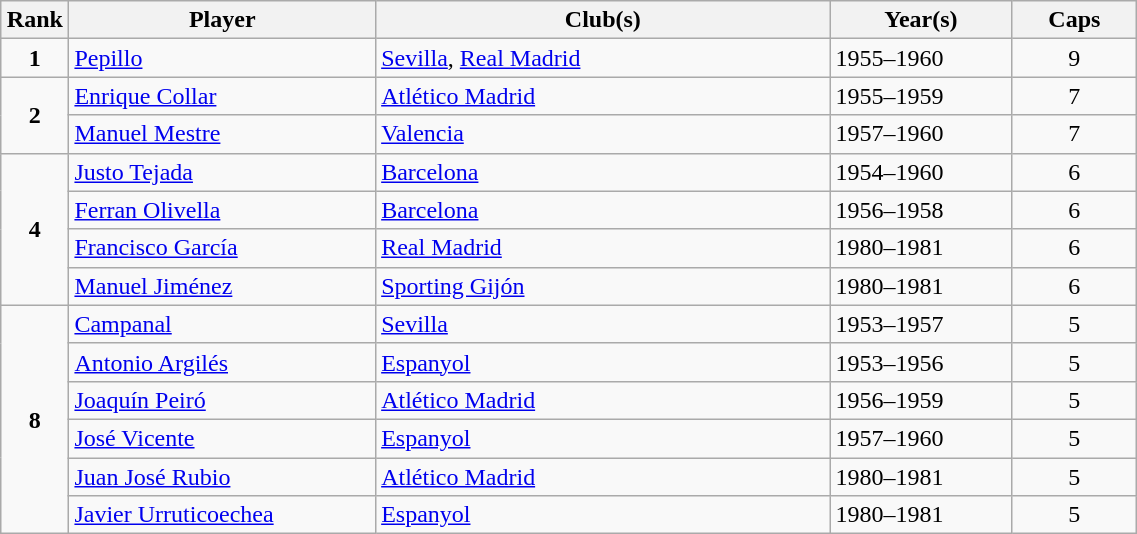<table class="wikitable" width=60%>
<tr>
<th width = 6%>Rank</th>
<th width = 27%>Player</th>
<th width = 40%>Club(s)</th>
<th width = 16%>Year(s)</th>
<th width = 11%>Caps</th>
</tr>
<tr>
<td align=center><strong>1</strong></td>
<td><a href='#'>Pepillo</a></td>
<td><a href='#'>Sevilla</a>, <a href='#'>Real Madrid</a></td>
<td>1955–1960</td>
<td align=center>9</td>
</tr>
<tr>
<td rowspan="2" align=center><strong>2</strong></td>
<td><a href='#'>Enrique Collar</a></td>
<td><a href='#'>Atlético Madrid</a></td>
<td>1955–1959</td>
<td align=center>7</td>
</tr>
<tr>
<td><a href='#'>Manuel Mestre</a></td>
<td><a href='#'>Valencia</a></td>
<td>1957–1960</td>
<td align=center>7</td>
</tr>
<tr>
<td rowspan="4" align=center><strong>4</strong></td>
<td><a href='#'>Justo Tejada</a></td>
<td><a href='#'>Barcelona</a></td>
<td>1954–1960</td>
<td align=center>6</td>
</tr>
<tr>
<td><a href='#'>Ferran Olivella</a></td>
<td><a href='#'>Barcelona</a></td>
<td>1956–1958</td>
<td align=center>6</td>
</tr>
<tr>
<td><a href='#'>Francisco García</a></td>
<td><a href='#'>Real Madrid</a></td>
<td>1980–1981</td>
<td align=center>6</td>
</tr>
<tr>
<td><a href='#'>Manuel Jiménez</a></td>
<td><a href='#'>Sporting Gijón</a></td>
<td>1980–1981</td>
<td align=center>6</td>
</tr>
<tr>
<td rowspan="6" align=center><strong>8</strong></td>
<td><a href='#'>Campanal</a></td>
<td><a href='#'>Sevilla</a></td>
<td>1953–1957</td>
<td align=center>5</td>
</tr>
<tr>
<td><a href='#'>Antonio Argilés</a></td>
<td><a href='#'>Espanyol</a></td>
<td>1953–1956</td>
<td align=center>5</td>
</tr>
<tr>
<td><a href='#'>Joaquín Peiró</a></td>
<td><a href='#'>Atlético Madrid</a></td>
<td>1956–1959</td>
<td align=center>5</td>
</tr>
<tr>
<td><a href='#'>José Vicente</a></td>
<td><a href='#'>Espanyol</a></td>
<td>1957–1960</td>
<td align=center>5</td>
</tr>
<tr>
<td><a href='#'>Juan José Rubio</a></td>
<td><a href='#'>Atlético Madrid</a></td>
<td>1980–1981</td>
<td align=center>5</td>
</tr>
<tr>
<td><a href='#'>Javier Urruticoechea</a></td>
<td><a href='#'>Espanyol</a></td>
<td>1980–1981</td>
<td align=center>5</td>
</tr>
</table>
